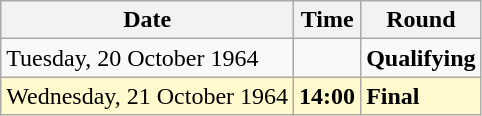<table class="wikitable">
<tr>
<th>Date</th>
<th>Time</th>
<th>Round</th>
</tr>
<tr>
<td>Tuesday, 20 October 1964</td>
<td></td>
<td><strong>Qualifying</strong></td>
</tr>
<tr style=background:lemonchiffon>
<td>Wednesday, 21 October 1964</td>
<td><strong>14:00</strong></td>
<td><strong>Final</strong></td>
</tr>
</table>
